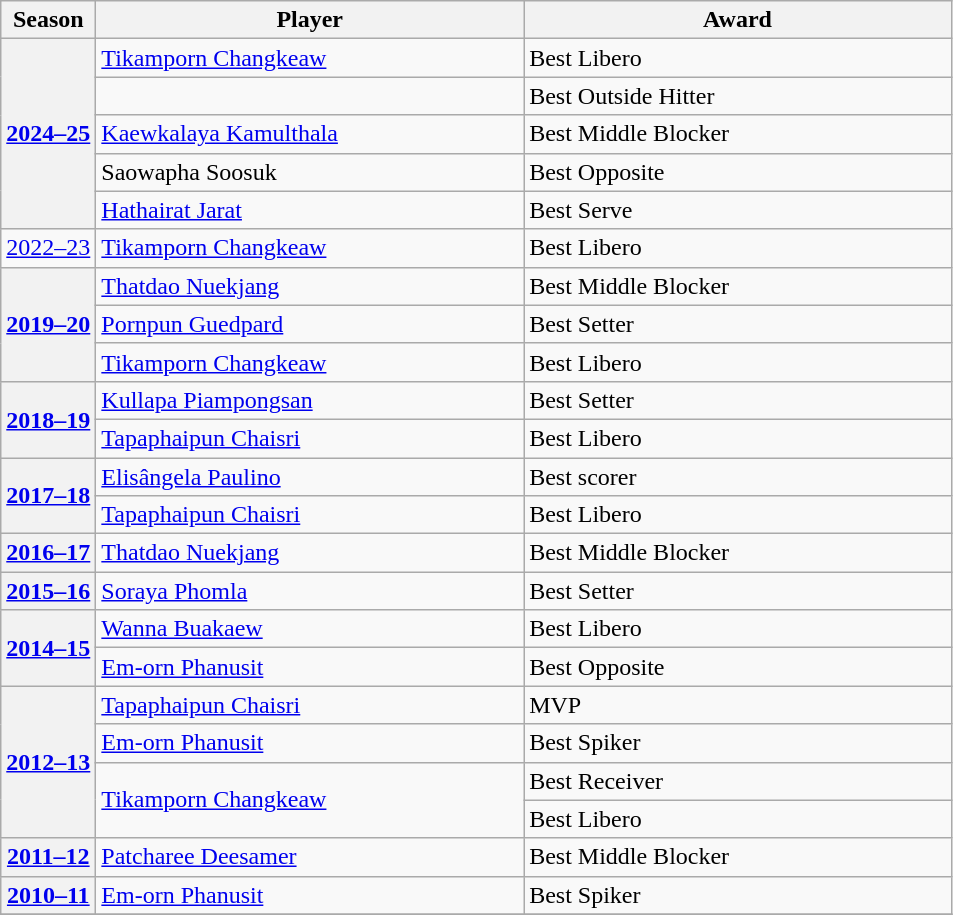<table class="wikitable">
<tr>
<th>Season</th>
<th width="45%">Player</th>
<th width="45%">Award</th>
</tr>
<tr>
<th rowspan="5"><a href='#'>2024–25</a></th>
<td> <a href='#'>Tikamporn Changkeaw</a></td>
<td>Best Libero</td>
</tr>
<tr>
<td> </td>
<td>Best Outside Hitter</td>
</tr>
<tr>
<td> <a href='#'>Kaewkalaya Kamulthala</a></td>
<td>Best Middle Blocker</td>
</tr>
<tr>
<td> Saowapha Soosuk</td>
<td>Best Opposite</td>
</tr>
<tr>
<td> <a href='#'>Hathairat Jarat</a></td>
<td>Best Serve</td>
</tr>
<tr>
<td><a href='#'>2022–23</a></td>
<td> <a href='#'>Tikamporn Changkeaw</a></td>
<td>Best Libero</td>
</tr>
<tr>
<th rowspan="3"><a href='#'>2019–20</a></th>
<td> <a href='#'>Thatdao Nuekjang</a></td>
<td>Best Middle Blocker</td>
</tr>
<tr>
<td> <a href='#'>Pornpun Guedpard</a></td>
<td>Best Setter</td>
</tr>
<tr>
<td> <a href='#'>Tikamporn Changkeaw</a></td>
<td>Best Libero</td>
</tr>
<tr>
<th rowspan="2"><a href='#'>2018–19</a></th>
<td> <a href='#'>Kullapa Piampongsan</a></td>
<td>Best Setter</td>
</tr>
<tr>
<td> <a href='#'>Tapaphaipun Chaisri</a></td>
<td>Best Libero</td>
</tr>
<tr>
<th rowspan="2"><a href='#'>2017–18</a></th>
<td> <a href='#'>Elisângela Paulino</a></td>
<td>Best scorer</td>
</tr>
<tr>
<td> <a href='#'>Tapaphaipun Chaisri</a></td>
<td>Best Libero</td>
</tr>
<tr>
<th><a href='#'>2016–17</a></th>
<td> <a href='#'>Thatdao Nuekjang</a></td>
<td>Best Middle Blocker</td>
</tr>
<tr>
<th><a href='#'>2015–16</a></th>
<td> <a href='#'>Soraya Phomla</a></td>
<td>Best Setter</td>
</tr>
<tr>
<th rowspan="2"><a href='#'>2014–15</a></th>
<td> <a href='#'>Wanna Buakaew</a></td>
<td>Best Libero</td>
</tr>
<tr>
<td> <a href='#'>Em-orn Phanusit</a></td>
<td>Best Opposite</td>
</tr>
<tr>
<th rowspan="4"><a href='#'>2012–13</a></th>
<td> <a href='#'>Tapaphaipun Chaisri</a></td>
<td>MVP</td>
</tr>
<tr>
<td> <a href='#'>Em-orn Phanusit</a></td>
<td>Best Spiker</td>
</tr>
<tr>
<td rowspan="2"> <a href='#'>Tikamporn Changkeaw</a></td>
<td>Best Receiver</td>
</tr>
<tr>
<td>Best Libero</td>
</tr>
<tr>
<th><a href='#'>2011–12</a></th>
<td> <a href='#'>Patcharee Deesamer</a></td>
<td>Best Middle Blocker</td>
</tr>
<tr>
<th><a href='#'>2010–11</a></th>
<td> <a href='#'>Em-orn Phanusit</a></td>
<td>Best Spiker</td>
</tr>
<tr>
</tr>
</table>
